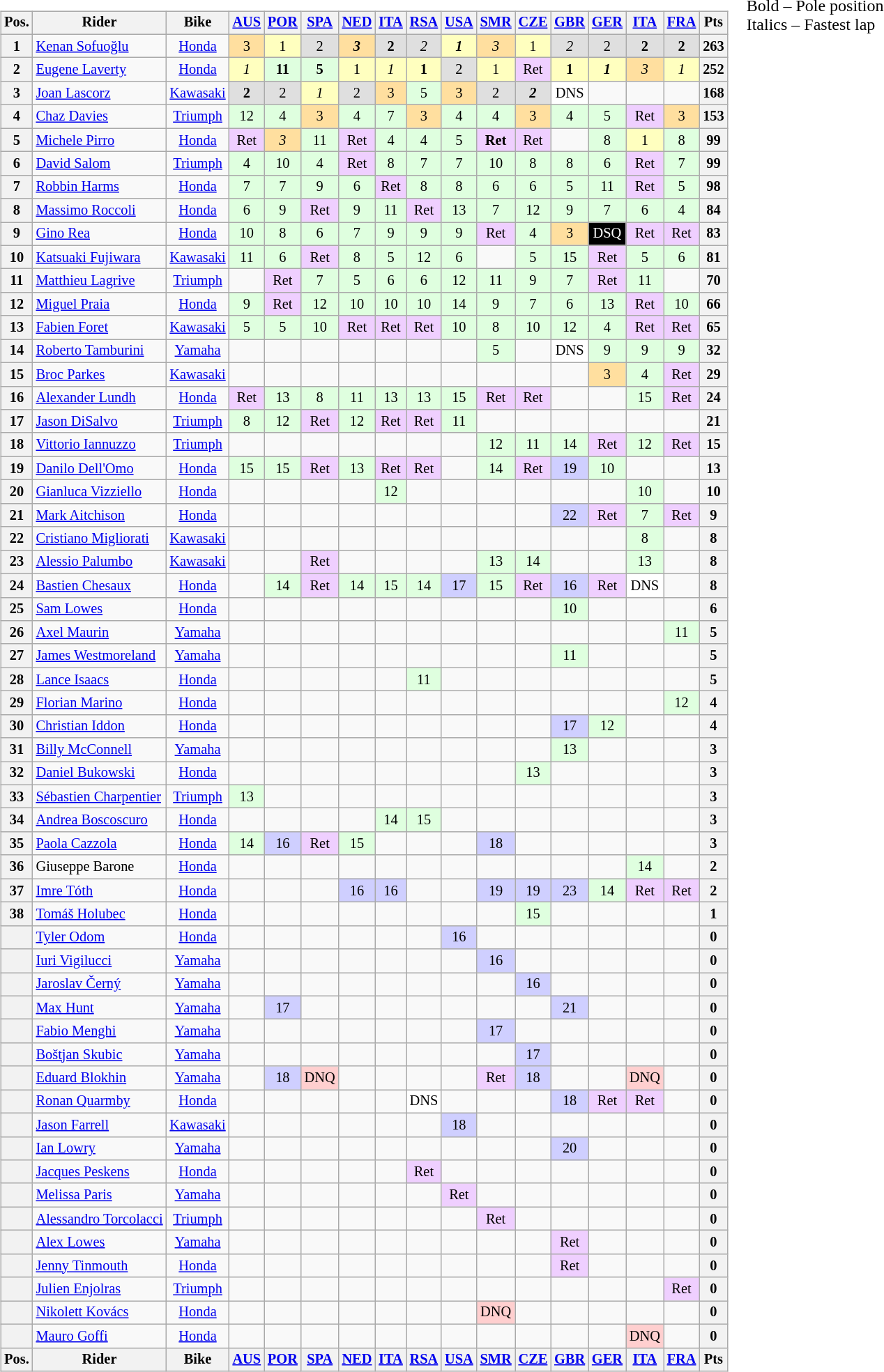<table>
<tr>
<td><br><table class="wikitable" style="font-size: 85%; text-align: center">
<tr valign="top">
<th valign="middle">Pos.</th>
<th valign="middle">Rider</th>
<th valign="middle">Bike</th>
<th><a href='#'>AUS</a><br></th>
<th><a href='#'>POR</a><br></th>
<th><a href='#'>SPA</a><br></th>
<th><a href='#'>NED</a><br></th>
<th><a href='#'>ITA</a><br></th>
<th><a href='#'>RSA</a><br></th>
<th><a href='#'>USA</a><br></th>
<th><a href='#'>SMR</a><br></th>
<th><a href='#'>CZE</a><br></th>
<th><a href='#'>GBR</a><br></th>
<th><a href='#'>GER</a><br></th>
<th><a href='#'>ITA</a><br></th>
<th><a href='#'>FRA</a><br></th>
<th valign="middle">Pts</th>
</tr>
<tr>
<th>1</th>
<td align="left"> <a href='#'>Kenan Sofuoğlu</a></td>
<td><a href='#'>Honda</a></td>
<td style="background:#ffdf9f;">3</td>
<td style="background:#ffffbf;">1</td>
<td style="background:#dfdfdf;">2</td>
<td style="background:#ffdf9f;"><strong><em>3</em></strong></td>
<td style="background:#dfdfdf;"><strong>2</strong></td>
<td style="background:#dfdfdf;"><em>2</em></td>
<td style="background:#ffffbf;"><strong><em>1</em></strong></td>
<td style="background:#ffdf9f;"><em>3</em></td>
<td style="background:#ffffbf;">1</td>
<td style="background:#dfdfdf;"><em>2</em></td>
<td style="background:#dfdfdf;">2</td>
<td style="background:#dfdfdf;"><strong>2</strong></td>
<td style="background:#dfdfdf;"><strong>2</strong></td>
<th>263</th>
</tr>
<tr>
<th>2</th>
<td align="left"> <a href='#'>Eugene Laverty</a></td>
<td><a href='#'>Honda</a></td>
<td style="background:#ffffbf;"><em>1</em></td>
<td style="background:#dfffdf;"><strong>11</strong></td>
<td style="background:#dfffdf;"><strong>5</strong></td>
<td style="background:#ffffbf;">1</td>
<td style="background:#ffffbf;"><em>1</em></td>
<td style="background:#ffffbf;"><strong>1</strong></td>
<td style="background:#dfdfdf;">2</td>
<td style="background:#ffffbf;">1</td>
<td style="background:#efcfff;">Ret</td>
<td style="background:#ffffbf;"><strong>1</strong></td>
<td style="background:#ffffbf;"><strong><em>1</em></strong></td>
<td style="background:#ffdf9f;"><em>3</em></td>
<td style="background:#ffffbf;"><em>1</em></td>
<th>252</th>
</tr>
<tr>
<th>3</th>
<td align="left"> <a href='#'>Joan Lascorz</a></td>
<td><a href='#'>Kawasaki</a></td>
<td style="background:#dfdfdf;"><strong>2</strong></td>
<td style="background:#dfdfdf;">2</td>
<td style="background:#ffffbf;"><em>1</em></td>
<td style="background:#dfdfdf;">2</td>
<td style="background:#ffdf9f;">3</td>
<td style="background:#dfffdf;">5</td>
<td style="background:#ffdf9f;">3</td>
<td style="background:#dfdfdf;">2</td>
<td style="background:#dfdfdf;"><strong><em>2</em></strong></td>
<td style="background:#ffffff;">DNS</td>
<td></td>
<td></td>
<td></td>
<th>168</th>
</tr>
<tr>
<th>4</th>
<td align="left"> <a href='#'>Chaz Davies</a></td>
<td><a href='#'>Triumph</a></td>
<td style="background:#dfffdf;">12</td>
<td style="background:#dfffdf;">4</td>
<td style="background:#ffdf9f;">3</td>
<td style="background:#dfffdf;">4</td>
<td style="background:#dfffdf;">7</td>
<td style="background:#ffdf9f;">3</td>
<td style="background:#dfffdf;">4</td>
<td style="background:#dfffdf;">4</td>
<td style="background:#ffdf9f;">3</td>
<td style="background:#dfffdf;">4</td>
<td style="background:#dfffdf;">5</td>
<td style="background:#efcfff;">Ret</td>
<td style="background:#ffdf9f;">3</td>
<th>153</th>
</tr>
<tr>
<th>5</th>
<td align="left"> <a href='#'>Michele Pirro</a></td>
<td><a href='#'>Honda</a></td>
<td style="background:#efcfff;">Ret</td>
<td style="background:#ffdf9f;"><em>3</em></td>
<td style="background:#dfffdf;">11</td>
<td style="background:#efcfff;">Ret</td>
<td style="background:#dfffdf;">4</td>
<td style="background:#dfffdf;">4</td>
<td style="background:#dfffdf;">5</td>
<td style="background:#efcfff;"><strong>Ret</strong></td>
<td style="background:#efcfff;">Ret</td>
<td></td>
<td style="background:#dfffdf;">8</td>
<td style="background:#ffffbf;">1</td>
<td style="background:#dfffdf;">8</td>
<th>99</th>
</tr>
<tr>
<th>6</th>
<td align="left"> <a href='#'>David Salom</a></td>
<td><a href='#'>Triumph</a></td>
<td style="background:#dfffdf;">4</td>
<td style="background:#dfffdf;">10</td>
<td style="background:#dfffdf;">4</td>
<td style="background:#efcfff;">Ret</td>
<td style="background:#dfffdf;">8</td>
<td style="background:#dfffdf;">7</td>
<td style="background:#dfffdf;">7</td>
<td style="background:#dfffdf;">10</td>
<td style="background:#dfffdf;">8</td>
<td style="background:#dfffdf;">8</td>
<td style="background:#dfffdf;">6</td>
<td style="background:#efcfff;">Ret</td>
<td style="background:#dfffdf;">7</td>
<th>99</th>
</tr>
<tr>
<th>7</th>
<td align="left"> <a href='#'>Robbin Harms</a></td>
<td><a href='#'>Honda</a></td>
<td style="background:#dfffdf;">7</td>
<td style="background:#dfffdf;">7</td>
<td style="background:#dfffdf;">9</td>
<td style="background:#dfffdf;">6</td>
<td style="background:#efcfff;">Ret</td>
<td style="background:#dfffdf;">8</td>
<td style="background:#dfffdf;">8</td>
<td style="background:#dfffdf;">6</td>
<td style="background:#dfffdf;">6</td>
<td style="background:#dfffdf;">5</td>
<td style="background:#dfffdf;">11</td>
<td style="background:#efcfff;">Ret</td>
<td style="background:#dfffdf;">5</td>
<th>98</th>
</tr>
<tr>
<th>8</th>
<td align="left"> <a href='#'>Massimo Roccoli</a></td>
<td><a href='#'>Honda</a></td>
<td style="background:#dfffdf;">6</td>
<td style="background:#dfffdf;">9</td>
<td style="background:#efcfff;">Ret</td>
<td style="background:#dfffdf;">9</td>
<td style="background:#dfffdf;">11</td>
<td style="background:#efcfff;">Ret</td>
<td style="background:#dfffdf;">13</td>
<td style="background:#dfffdf;">7</td>
<td style="background:#dfffdf;">12</td>
<td style="background:#dfffdf;">9</td>
<td style="background:#dfffdf;">7</td>
<td style="background:#dfffdf;">6</td>
<td style="background:#dfffdf;">4</td>
<th>84</th>
</tr>
<tr>
<th>9</th>
<td align="left"> <a href='#'>Gino Rea</a></td>
<td><a href='#'>Honda</a></td>
<td style="background:#dfffdf;">10</td>
<td style="background:#dfffdf;">8</td>
<td style="background:#dfffdf;">6</td>
<td style="background:#dfffdf;">7</td>
<td style="background:#dfffdf;">9</td>
<td style="background:#dfffdf;">9</td>
<td style="background:#dfffdf;">9</td>
<td style="background:#efcfff;">Ret</td>
<td style="background:#dfffdf;">4</td>
<td style="background:#ffdf9f;">3</td>
<td style="background:black; color:white;">DSQ</td>
<td style="background:#efcfff;">Ret</td>
<td style="background:#efcfff;">Ret</td>
<th>83</th>
</tr>
<tr>
<th>10</th>
<td align="left"> <a href='#'>Katsuaki Fujiwara</a></td>
<td><a href='#'>Kawasaki</a></td>
<td style="background:#dfffdf;">11</td>
<td style="background:#dfffdf;">6</td>
<td style="background:#efcfff;">Ret</td>
<td style="background:#dfffdf;">8</td>
<td style="background:#dfffdf;">5</td>
<td style="background:#dfffdf;">12</td>
<td style="background:#dfffdf;">6</td>
<td></td>
<td style="background:#dfffdf;">5</td>
<td style="background:#dfffdf;">15</td>
<td style="background:#efcfff;">Ret</td>
<td style="background:#dfffdf;">5</td>
<td style="background:#dfffdf;">6</td>
<th>81</th>
</tr>
<tr>
<th>11</th>
<td align="left"> <a href='#'>Matthieu Lagrive</a></td>
<td><a href='#'>Triumph</a></td>
<td></td>
<td style="background:#efcfff;">Ret</td>
<td style="background:#dfffdf;">7</td>
<td style="background:#dfffdf;">5</td>
<td style="background:#dfffdf;">6</td>
<td style="background:#dfffdf;">6</td>
<td style="background:#dfffdf;">12</td>
<td style="background:#dfffdf;">11</td>
<td style="background:#dfffdf;">9</td>
<td style="background:#dfffdf;">7</td>
<td style="background:#efcfff;">Ret</td>
<td style="background:#dfffdf;">11</td>
<td></td>
<th>70</th>
</tr>
<tr>
<th>12</th>
<td align="left"> <a href='#'>Miguel Praia</a></td>
<td><a href='#'>Honda</a></td>
<td style="background:#dfffdf;">9</td>
<td style="background:#efcfff;">Ret</td>
<td style="background:#dfffdf;">12</td>
<td style="background:#dfffdf;">10</td>
<td style="background:#dfffdf;">10</td>
<td style="background:#dfffdf;">10</td>
<td style="background:#dfffdf;">14</td>
<td style="background:#dfffdf;">9</td>
<td style="background:#dfffdf;">7</td>
<td style="background:#dfffdf;">6</td>
<td style="background:#dfffdf;">13</td>
<td style="background:#efcfff;">Ret</td>
<td style="background:#dfffdf;">10</td>
<th>66</th>
</tr>
<tr>
<th>13</th>
<td align="left"> <a href='#'>Fabien Foret</a></td>
<td><a href='#'>Kawasaki</a></td>
<td style="background:#dfffdf;">5</td>
<td style="background:#dfffdf;">5</td>
<td style="background:#dfffdf;">10</td>
<td style="background:#efcfff;">Ret</td>
<td style="background:#efcfff;">Ret</td>
<td style="background:#efcfff;">Ret</td>
<td style="background:#dfffdf;">10</td>
<td style="background:#dfffdf;">8</td>
<td style="background:#dfffdf;">10</td>
<td style="background:#dfffdf;">12</td>
<td style="background:#dfffdf;">4</td>
<td style="background:#efcfff;">Ret</td>
<td style="background:#efcfff;">Ret</td>
<th>65</th>
</tr>
<tr>
<th>14</th>
<td align="left"> <a href='#'>Roberto Tamburini</a></td>
<td><a href='#'>Yamaha</a></td>
<td></td>
<td></td>
<td></td>
<td></td>
<td></td>
<td></td>
<td></td>
<td style="background:#dfffdf;">5</td>
<td></td>
<td style="background:#ffffff;">DNS</td>
<td style="background:#dfffdf;">9</td>
<td style="background:#dfffdf;">9</td>
<td style="background:#dfffdf;">9</td>
<th>32</th>
</tr>
<tr>
<th>15</th>
<td align="left"> <a href='#'>Broc Parkes</a></td>
<td><a href='#'>Kawasaki</a></td>
<td></td>
<td></td>
<td></td>
<td></td>
<td></td>
<td></td>
<td></td>
<td></td>
<td></td>
<td></td>
<td style="background:#ffdf9f;">3</td>
<td style="background:#dfffdf;">4</td>
<td style="background:#efcfff;">Ret</td>
<th>29</th>
</tr>
<tr>
<th>16</th>
<td align="left"> <a href='#'>Alexander Lundh</a></td>
<td><a href='#'>Honda</a></td>
<td style="background:#efcfff;">Ret</td>
<td style="background:#dfffdf;">13</td>
<td style="background:#dfffdf;">8</td>
<td style="background:#dfffdf;">11</td>
<td style="background:#dfffdf;">13</td>
<td style="background:#dfffdf;">13</td>
<td style="background:#dfffdf;">15</td>
<td style="background:#efcfff;">Ret</td>
<td style="background:#efcfff;">Ret</td>
<td></td>
<td></td>
<td style="background:#dfffdf;">15</td>
<td style="background:#efcfff;">Ret</td>
<th>24</th>
</tr>
<tr>
<th>17</th>
<td align="left"> <a href='#'>Jason DiSalvo</a></td>
<td><a href='#'>Triumph</a></td>
<td style="background:#dfffdf;">8</td>
<td style="background:#dfffdf;">12</td>
<td style="background:#efcfff;">Ret</td>
<td style="background:#dfffdf;">12</td>
<td style="background:#efcfff;">Ret</td>
<td style="background:#efcfff;">Ret</td>
<td style="background:#dfffdf;">11</td>
<td></td>
<td></td>
<td></td>
<td></td>
<td></td>
<td></td>
<th>21</th>
</tr>
<tr>
<th>18</th>
<td align="left"> <a href='#'>Vittorio Iannuzzo</a></td>
<td><a href='#'>Triumph</a></td>
<td></td>
<td></td>
<td></td>
<td></td>
<td></td>
<td></td>
<td></td>
<td style="background:#dfffdf;">12</td>
<td style="background:#dfffdf;">11</td>
<td style="background:#dfffdf;">14</td>
<td style="background:#efcfff;">Ret</td>
<td style="background:#dfffdf;">12</td>
<td style="background:#efcfff;">Ret</td>
<th>15</th>
</tr>
<tr>
<th>19</th>
<td align="left"> <a href='#'>Danilo Dell'Omo</a></td>
<td><a href='#'>Honda</a></td>
<td style="background:#dfffdf;">15</td>
<td style="background:#dfffdf;">15</td>
<td style="background:#efcfff;">Ret</td>
<td style="background:#dfffdf;">13</td>
<td style="background:#efcfff;">Ret</td>
<td style="background:#efcfff;">Ret</td>
<td></td>
<td style="background:#dfffdf;">14</td>
<td style="background:#efcfff;">Ret</td>
<td style="background:#cfcfff;">19</td>
<td style="background:#dfffdf;">10</td>
<td></td>
<td></td>
<th>13</th>
</tr>
<tr>
<th>20</th>
<td align="left"> <a href='#'>Gianluca Vizziello</a></td>
<td><a href='#'>Honda</a></td>
<td></td>
<td></td>
<td></td>
<td></td>
<td style="background:#dfffdf;">12</td>
<td></td>
<td></td>
<td></td>
<td></td>
<td></td>
<td></td>
<td style="background:#dfffdf;">10</td>
<td></td>
<th>10</th>
</tr>
<tr>
<th>21</th>
<td align="left"> <a href='#'>Mark Aitchison</a></td>
<td><a href='#'>Honda</a></td>
<td></td>
<td></td>
<td></td>
<td></td>
<td></td>
<td></td>
<td></td>
<td></td>
<td></td>
<td style="background:#cfcfff;">22</td>
<td style="background:#efcfff;">Ret</td>
<td style="background:#dfffdf;">7</td>
<td style="background:#efcfff;">Ret</td>
<th>9</th>
</tr>
<tr>
<th>22</th>
<td align="left"> <a href='#'>Cristiano Migliorati</a></td>
<td><a href='#'>Kawasaki</a></td>
<td></td>
<td></td>
<td></td>
<td></td>
<td></td>
<td></td>
<td></td>
<td></td>
<td></td>
<td></td>
<td></td>
<td style="background:#dfffdf;">8</td>
<td></td>
<th>8</th>
</tr>
<tr>
<th>23</th>
<td align="left"> <a href='#'>Alessio Palumbo</a></td>
<td><a href='#'>Kawasaki</a></td>
<td></td>
<td></td>
<td style="background:#efcfff;">Ret</td>
<td></td>
<td></td>
<td></td>
<td></td>
<td style="background:#dfffdf;">13</td>
<td style="background:#dfffdf;">14</td>
<td></td>
<td></td>
<td style="background:#dfffdf;">13</td>
<td></td>
<th>8</th>
</tr>
<tr>
<th>24</th>
<td align="left"> <a href='#'>Bastien Chesaux</a></td>
<td><a href='#'>Honda</a></td>
<td></td>
<td style="background:#dfffdf;">14</td>
<td style="background:#efcfff;">Ret</td>
<td style="background:#dfffdf;">14</td>
<td style="background:#dfffdf;">15</td>
<td style="background:#dfffdf;">14</td>
<td style="background:#cfcfff;">17</td>
<td style="background:#dfffdf;">15</td>
<td style="background:#efcfff;">Ret</td>
<td style="background:#cfcfff;">16</td>
<td style="background:#efcfff;">Ret</td>
<td style="background:#ffffff;">DNS</td>
<td></td>
<th>8</th>
</tr>
<tr>
<th>25</th>
<td align="left"> <a href='#'>Sam Lowes</a></td>
<td><a href='#'>Honda</a></td>
<td></td>
<td></td>
<td></td>
<td></td>
<td></td>
<td></td>
<td></td>
<td></td>
<td></td>
<td style="background:#dfffdf;">10</td>
<td></td>
<td></td>
<td></td>
<th>6</th>
</tr>
<tr>
<th>26</th>
<td align="left"> <a href='#'>Axel Maurin</a></td>
<td><a href='#'>Yamaha</a></td>
<td></td>
<td></td>
<td></td>
<td></td>
<td></td>
<td></td>
<td></td>
<td></td>
<td></td>
<td></td>
<td></td>
<td></td>
<td style="background:#dfffdf;">11</td>
<th>5</th>
</tr>
<tr>
<th>27</th>
<td align="left"> <a href='#'>James Westmoreland</a></td>
<td><a href='#'>Yamaha</a></td>
<td></td>
<td></td>
<td></td>
<td></td>
<td></td>
<td></td>
<td></td>
<td></td>
<td></td>
<td style="background:#dfffdf;">11</td>
<td></td>
<td></td>
<td></td>
<th>5</th>
</tr>
<tr>
<th>28</th>
<td align="left"> <a href='#'>Lance Isaacs</a></td>
<td><a href='#'>Honda</a></td>
<td></td>
<td></td>
<td></td>
<td></td>
<td></td>
<td style="background:#dfffdf;">11</td>
<td></td>
<td></td>
<td></td>
<td></td>
<td></td>
<td></td>
<td></td>
<th>5</th>
</tr>
<tr>
<th>29</th>
<td align="left"> <a href='#'>Florian Marino</a></td>
<td><a href='#'>Honda</a></td>
<td></td>
<td></td>
<td></td>
<td></td>
<td></td>
<td></td>
<td></td>
<td></td>
<td></td>
<td></td>
<td></td>
<td></td>
<td style="background:#dfffdf;">12</td>
<th>4</th>
</tr>
<tr>
<th>30</th>
<td align="left"> <a href='#'>Christian Iddon</a></td>
<td><a href='#'>Honda</a></td>
<td></td>
<td></td>
<td></td>
<td></td>
<td></td>
<td></td>
<td></td>
<td></td>
<td></td>
<td style="background:#cfcfff;">17</td>
<td style="background:#dfffdf;">12</td>
<td></td>
<td></td>
<th>4</th>
</tr>
<tr>
<th>31</th>
<td align="left"> <a href='#'>Billy McConnell</a></td>
<td><a href='#'>Yamaha</a></td>
<td></td>
<td></td>
<td></td>
<td></td>
<td></td>
<td></td>
<td></td>
<td></td>
<td></td>
<td style="background:#dfffdf;">13</td>
<td></td>
<td></td>
<td></td>
<th>3</th>
</tr>
<tr>
<th>32</th>
<td align="left"> <a href='#'>Daniel Bukowski</a></td>
<td><a href='#'>Honda</a></td>
<td></td>
<td></td>
<td></td>
<td></td>
<td></td>
<td></td>
<td></td>
<td></td>
<td style="background:#dfffdf;">13</td>
<td></td>
<td></td>
<td></td>
<td></td>
<th>3</th>
</tr>
<tr>
<th>33</th>
<td align="left"> <a href='#'>Sébastien Charpentier</a></td>
<td><a href='#'>Triumph</a></td>
<td style="background:#dfffdf;">13</td>
<td></td>
<td></td>
<td></td>
<td></td>
<td></td>
<td></td>
<td></td>
<td></td>
<td></td>
<td></td>
<td></td>
<td></td>
<th>3</th>
</tr>
<tr>
<th>34</th>
<td align="left"> <a href='#'>Andrea Boscoscuro</a></td>
<td><a href='#'>Honda</a></td>
<td></td>
<td></td>
<td></td>
<td></td>
<td style="background:#dfffdf;">14</td>
<td style="background:#dfffdf;">15</td>
<td></td>
<td></td>
<td></td>
<td></td>
<td></td>
<td></td>
<td></td>
<th>3</th>
</tr>
<tr>
<th>35</th>
<td align="left"> <a href='#'>Paola Cazzola</a></td>
<td><a href='#'>Honda</a></td>
<td style="background:#dfffdf;">14</td>
<td style="background:#cfcfff;">16</td>
<td style="background:#efcfff;">Ret</td>
<td style="background:#dfffdf;">15</td>
<td></td>
<td></td>
<td></td>
<td style="background:#cfcfff;">18</td>
<td></td>
<td></td>
<td></td>
<td></td>
<td></td>
<th>3</th>
</tr>
<tr>
<th>36</th>
<td align="left"> Giuseppe Barone</td>
<td><a href='#'>Honda</a></td>
<td></td>
<td></td>
<td></td>
<td></td>
<td></td>
<td></td>
<td></td>
<td></td>
<td></td>
<td></td>
<td></td>
<td style="background:#dfffdf;">14</td>
<td></td>
<th>2</th>
</tr>
<tr>
<th>37</th>
<td align="left"> <a href='#'>Imre Tóth</a></td>
<td><a href='#'>Honda</a></td>
<td></td>
<td></td>
<td></td>
<td style="background:#cfcfff;">16</td>
<td style="background:#cfcfff;">16</td>
<td></td>
<td></td>
<td style="background:#cfcfff;">19</td>
<td style="background:#cfcfff;">19</td>
<td style="background:#cfcfff;">23</td>
<td style="background:#dfffdf;">14</td>
<td style="background:#efcfff;">Ret</td>
<td style="background:#efcfff;">Ret</td>
<th>2</th>
</tr>
<tr>
<th>38</th>
<td align="left"> <a href='#'>Tomáš Holubec</a></td>
<td><a href='#'>Honda</a></td>
<td></td>
<td></td>
<td></td>
<td></td>
<td></td>
<td></td>
<td></td>
<td></td>
<td style="background:#dfffdf;">15</td>
<td></td>
<td></td>
<td></td>
<td></td>
<th>1</th>
</tr>
<tr>
<th></th>
<td align="left"> <a href='#'>Tyler Odom</a></td>
<td><a href='#'>Honda</a></td>
<td></td>
<td></td>
<td></td>
<td></td>
<td></td>
<td></td>
<td style="background:#cfcfff;">16</td>
<td></td>
<td></td>
<td></td>
<td></td>
<td></td>
<td></td>
<th>0</th>
</tr>
<tr>
<th></th>
<td align="left"> <a href='#'>Iuri Vigilucci</a></td>
<td><a href='#'>Yamaha</a></td>
<td></td>
<td></td>
<td></td>
<td></td>
<td></td>
<td></td>
<td></td>
<td style="background:#cfcfff;">16</td>
<td></td>
<td></td>
<td></td>
<td></td>
<td></td>
<th>0</th>
</tr>
<tr>
<th></th>
<td align="left"> <a href='#'>Jaroslav Černý</a></td>
<td><a href='#'>Yamaha</a></td>
<td></td>
<td></td>
<td></td>
<td></td>
<td></td>
<td></td>
<td></td>
<td></td>
<td style="background:#cfcfff;">16</td>
<td></td>
<td></td>
<td></td>
<td></td>
<th>0</th>
</tr>
<tr>
<th></th>
<td align="left"> <a href='#'>Max Hunt</a></td>
<td><a href='#'>Yamaha</a></td>
<td></td>
<td style="background:#cfcfff;">17</td>
<td></td>
<td></td>
<td></td>
<td></td>
<td></td>
<td></td>
<td></td>
<td style="background:#cfcfff;">21</td>
<td></td>
<td></td>
<td></td>
<th>0</th>
</tr>
<tr>
<th></th>
<td align="left"> <a href='#'>Fabio Menghi</a></td>
<td><a href='#'>Yamaha</a></td>
<td></td>
<td></td>
<td></td>
<td></td>
<td></td>
<td></td>
<td></td>
<td style="background:#cfcfff;">17</td>
<td></td>
<td></td>
<td></td>
<td></td>
<td></td>
<th>0</th>
</tr>
<tr>
<th></th>
<td align="left"> <a href='#'>Boštjan Skubic</a></td>
<td><a href='#'>Yamaha</a></td>
<td></td>
<td></td>
<td></td>
<td></td>
<td></td>
<td></td>
<td></td>
<td></td>
<td style="background:#cfcfff;">17</td>
<td></td>
<td></td>
<td></td>
<td></td>
<th>0</th>
</tr>
<tr>
<th></th>
<td align="left"> <a href='#'>Eduard Blokhin</a></td>
<td><a href='#'>Yamaha</a></td>
<td></td>
<td style="background:#cfcfff;">18</td>
<td style="background:#FFCFCF;">DNQ</td>
<td></td>
<td></td>
<td></td>
<td></td>
<td style="background:#efcfff;">Ret</td>
<td style="background:#cfcfff;">18</td>
<td></td>
<td></td>
<td style="background:#FFCFCF;">DNQ</td>
<td></td>
<th>0</th>
</tr>
<tr>
<th></th>
<td align="left"> <a href='#'>Ronan Quarmby</a></td>
<td><a href='#'>Honda</a></td>
<td></td>
<td></td>
<td></td>
<td></td>
<td></td>
<td style="background:#ffffff;">DNS</td>
<td></td>
<td></td>
<td></td>
<td style="background:#cfcfff;">18</td>
<td style="background:#efcfff;">Ret</td>
<td style="background:#efcfff;">Ret</td>
<td></td>
<th>0</th>
</tr>
<tr>
<th></th>
<td align="left"> <a href='#'>Jason Farrell</a></td>
<td><a href='#'>Kawasaki</a></td>
<td></td>
<td></td>
<td></td>
<td></td>
<td></td>
<td></td>
<td style="background:#cfcfff;">18</td>
<td></td>
<td></td>
<td></td>
<td></td>
<td></td>
<td></td>
<th>0</th>
</tr>
<tr>
<th></th>
<td align="left"> <a href='#'>Ian Lowry</a></td>
<td><a href='#'>Yamaha</a></td>
<td></td>
<td></td>
<td></td>
<td></td>
<td></td>
<td></td>
<td></td>
<td></td>
<td></td>
<td style="background:#cfcfff;">20</td>
<td></td>
<td></td>
<td></td>
<th>0</th>
</tr>
<tr>
<th></th>
<td align="left"> <a href='#'>Jacques Peskens</a></td>
<td><a href='#'>Honda</a></td>
<td></td>
<td></td>
<td></td>
<td></td>
<td></td>
<td style="background:#efcfff;">Ret</td>
<td></td>
<td></td>
<td></td>
<td></td>
<td></td>
<td></td>
<td></td>
<th>0</th>
</tr>
<tr>
<th></th>
<td align="left"> <a href='#'>Melissa Paris</a></td>
<td><a href='#'>Yamaha</a></td>
<td></td>
<td></td>
<td></td>
<td></td>
<td></td>
<td></td>
<td style="background:#efcfff;">Ret</td>
<td></td>
<td></td>
<td></td>
<td></td>
<td></td>
<td></td>
<th>0</th>
</tr>
<tr>
<th></th>
<td align="left"> <a href='#'>Alessandro Torcolacci</a></td>
<td><a href='#'>Triumph</a></td>
<td></td>
<td></td>
<td></td>
<td></td>
<td></td>
<td></td>
<td></td>
<td style="background:#efcfff;">Ret</td>
<td></td>
<td></td>
<td></td>
<td></td>
<td></td>
<th>0</th>
</tr>
<tr>
<th></th>
<td align="left"> <a href='#'>Alex Lowes</a></td>
<td><a href='#'>Yamaha</a></td>
<td></td>
<td></td>
<td></td>
<td></td>
<td></td>
<td></td>
<td></td>
<td></td>
<td></td>
<td style="background:#efcfff;">Ret</td>
<td></td>
<td></td>
<td></td>
<th>0</th>
</tr>
<tr>
<th></th>
<td align="left"> <a href='#'>Jenny Tinmouth</a></td>
<td><a href='#'>Honda</a></td>
<td></td>
<td></td>
<td></td>
<td></td>
<td></td>
<td></td>
<td></td>
<td></td>
<td></td>
<td style="background:#efcfff;">Ret</td>
<td></td>
<td></td>
<td></td>
<th>0</th>
</tr>
<tr>
<th></th>
<td align="left"> <a href='#'>Julien Enjolras</a></td>
<td><a href='#'>Triumph</a></td>
<td></td>
<td></td>
<td></td>
<td></td>
<td></td>
<td></td>
<td></td>
<td></td>
<td></td>
<td></td>
<td></td>
<td></td>
<td style="background:#efcfff;">Ret</td>
<th>0</th>
</tr>
<tr>
<th></th>
<td align="left"> <a href='#'>Nikolett Kovács</a></td>
<td><a href='#'>Honda</a></td>
<td></td>
<td></td>
<td></td>
<td></td>
<td></td>
<td></td>
<td></td>
<td style="background:#FFCFCF;">DNQ</td>
<td></td>
<td></td>
<td></td>
<td></td>
<td></td>
<th>0</th>
</tr>
<tr>
<th></th>
<td align="left"> <a href='#'>Mauro Goffi</a></td>
<td><a href='#'>Honda</a></td>
<td></td>
<td></td>
<td></td>
<td></td>
<td></td>
<td></td>
<td></td>
<td></td>
<td></td>
<td></td>
<td></td>
<td style="background:#FFCFCF;">DNQ</td>
<td></td>
<th>0</th>
</tr>
<tr valign="top">
<th valign="middle">Pos.</th>
<th valign="middle">Rider</th>
<th valign="middle">Bike</th>
<th><a href='#'>AUS</a><br></th>
<th><a href='#'>POR</a><br></th>
<th><a href='#'>SPA</a><br></th>
<th><a href='#'>NED</a><br></th>
<th><a href='#'>ITA</a><br></th>
<th><a href='#'>RSA</a><br></th>
<th><a href='#'>USA</a><br></th>
<th><a href='#'>SMR</a><br></th>
<th><a href='#'>CZE</a><br></th>
<th><a href='#'>GBR</a><br></th>
<th><a href='#'>GER</a><br></th>
<th><a href='#'>ITA</a><br></th>
<th><a href='#'>FRA</a><br></th>
<th valign="middle">Pts</th>
</tr>
</table>
</td>
<td valign="top"><br><span>Bold – Pole position<br>Italics – Fastest lap</span></td>
</tr>
</table>
